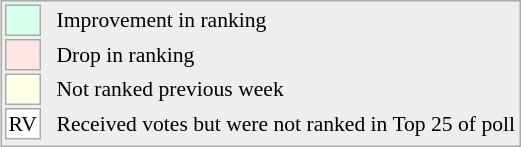<table align=right style="font-size:90%; border:1px solid #aaaaaa; white-space:nowrap; background:#eeeeee;">
<tr>
<td style="background:#d8ffeb; width:20px; border:1px solid #aaaaaa;"> </td>
<td rowspan=5> </td>
<td>Improvement in ranking</td>
</tr>
<tr>
<td style="background:#ffe6e6; width:20px; border:1px solid #aaaaaa;"> </td>
<td>Drop in ranking</td>
</tr>
<tr>
<td style="background:#ffffe6; width:20px; border:1px solid #aaaaaa;"> </td>
<td>Not ranked previous week</td>
</tr>
<tr>
<td align=center style="width:20px; border:1px solid #aaaaaa; background:white;">RV</td>
<td>Received votes but were not ranked in Top 25 of poll</td>
</tr>
<tr>
</tr>
</table>
